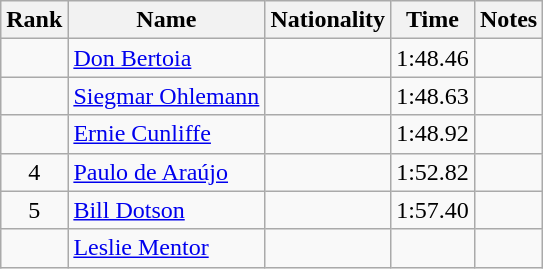<table class="wikitable sortable" style="text-align:center">
<tr>
<th>Rank</th>
<th>Name</th>
<th>Nationality</th>
<th>Time</th>
<th>Notes</th>
</tr>
<tr>
<td></td>
<td align=left><a href='#'>Don Bertoia</a></td>
<td align=left></td>
<td>1:48.46</td>
<td></td>
</tr>
<tr>
<td></td>
<td align=left><a href='#'>Siegmar Ohlemann</a></td>
<td align=left></td>
<td>1:48.63</td>
<td></td>
</tr>
<tr>
<td></td>
<td align=left><a href='#'>Ernie Cunliffe</a></td>
<td align=left></td>
<td>1:48.92</td>
<td></td>
</tr>
<tr>
<td>4</td>
<td align=left><a href='#'>Paulo de Araújo</a></td>
<td align=left></td>
<td>1:52.82</td>
<td></td>
</tr>
<tr>
<td>5</td>
<td align=left><a href='#'>Bill Dotson</a></td>
<td align=left></td>
<td>1:57.40</td>
<td></td>
</tr>
<tr>
<td></td>
<td align=left><a href='#'>Leslie Mentor</a></td>
<td align=left></td>
<td></td>
<td></td>
</tr>
</table>
